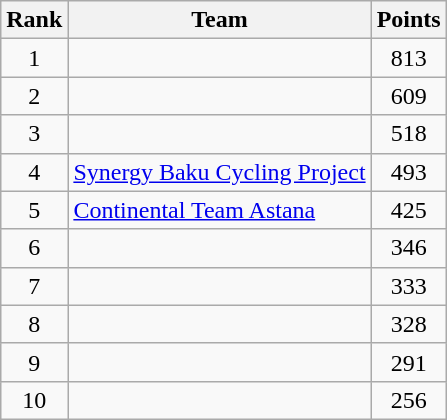<table class="wikitable sortable">
<tr>
<th>Rank</th>
<th>Team</th>
<th>Points</th>
</tr>
<tr>
<td align=center>1</td>
<td></td>
<td align=center>813</td>
</tr>
<tr>
<td align=center>2</td>
<td></td>
<td align=center>609</td>
</tr>
<tr>
<td align=center>3</td>
<td></td>
<td align=center>518</td>
</tr>
<tr>
<td align=center>4</td>
<td><a href='#'>Synergy Baku Cycling Project</a></td>
<td align=center>493</td>
</tr>
<tr>
<td align=center>5</td>
<td><a href='#'>Continental Team Astana</a></td>
<td align=center>425</td>
</tr>
<tr>
<td align=center>6</td>
<td></td>
<td align=center>346</td>
</tr>
<tr>
<td align=center>7</td>
<td></td>
<td align=center>333</td>
</tr>
<tr>
<td align=center>8</td>
<td></td>
<td align=center>328</td>
</tr>
<tr>
<td align=center>9</td>
<td></td>
<td align=center>291</td>
</tr>
<tr>
<td align=center>10</td>
<td></td>
<td align=center>256</td>
</tr>
</table>
